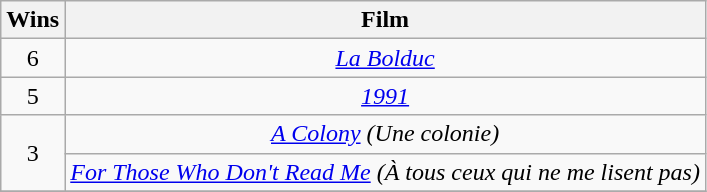<table class="wikitable" style="text-align:center;">
<tr>
<th scope="col" width="17">Wins</th>
<th scope="col" align="center">Film</th>
</tr>
<tr>
<td rowspan="1" style="text-align:center;">6</td>
<td><em><a href='#'>La Bolduc</a></em></td>
</tr>
<tr>
<td rowspan="1" style="text-align:center;">5</td>
<td><em><a href='#'>1991</a></em></td>
</tr>
<tr>
<td rowspan="2" style="text-align:center;">3</td>
<td><em><a href='#'>A Colony</a> (Une colonie)</em></td>
</tr>
<tr>
<td><em><a href='#'>For Those Who Don't Read Me</a> (À tous ceux qui ne me lisent pas)</em></td>
</tr>
<tr>
</tr>
</table>
